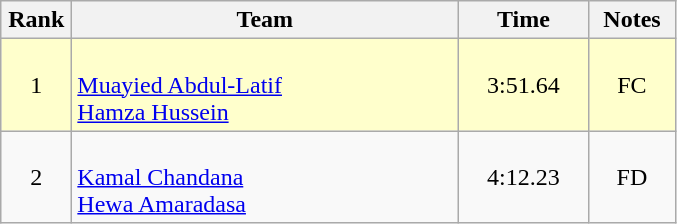<table class=wikitable style="text-align:center">
<tr>
<th width=40>Rank</th>
<th width=250>Team</th>
<th width=80>Time</th>
<th width=50>Notes</th>
</tr>
<tr bgcolor="ffffcc">
<td>1</td>
<td align=left><br><a href='#'>Muayied Abdul-Latif</a><br><a href='#'>Hamza Hussein</a></td>
<td>3:51.64</td>
<td>FC</td>
</tr>
<tr>
<td>2</td>
<td align=left><br><a href='#'>Kamal Chandana</a><br><a href='#'>Hewa Amaradasa</a></td>
<td>4:12.23</td>
<td>FD</td>
</tr>
</table>
